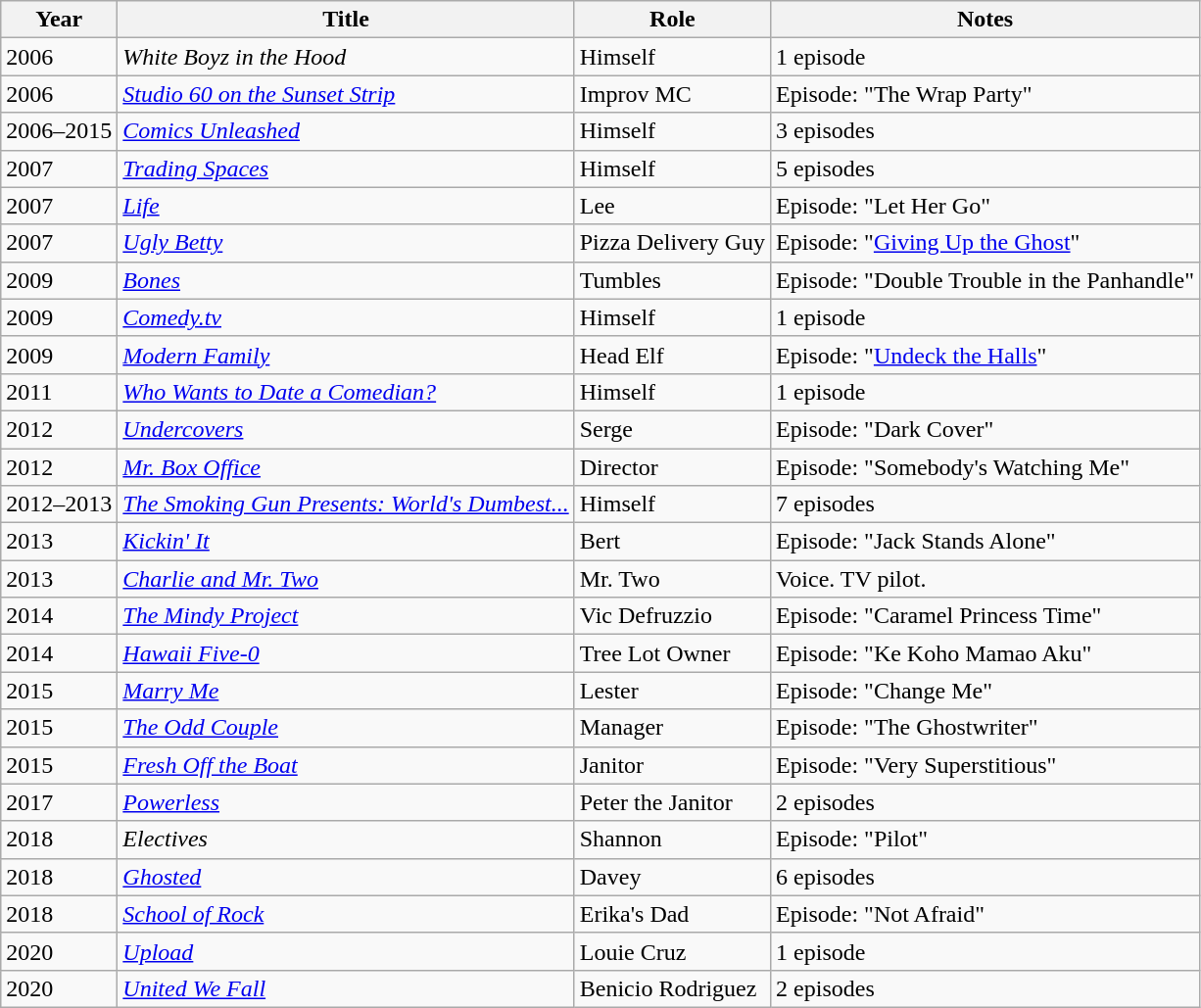<table class="wikitable sortable">
<tr>
<th>Year</th>
<th>Title</th>
<th>Role</th>
<th class="unsortable">Notes</th>
</tr>
<tr>
<td>2006</td>
<td><em>White Boyz in the Hood</em></td>
<td>Himself</td>
<td>1 episode</td>
</tr>
<tr>
<td>2006</td>
<td><em><a href='#'>Studio 60 on the Sunset Strip</a></em></td>
<td>Improv MC</td>
<td>Episode: "The Wrap Party"</td>
</tr>
<tr>
<td>2006–2015</td>
<td><em><a href='#'>Comics Unleashed</a></em></td>
<td>Himself</td>
<td>3 episodes</td>
</tr>
<tr>
<td>2007</td>
<td><em><a href='#'>Trading Spaces</a></em></td>
<td>Himself</td>
<td>5 episodes</td>
</tr>
<tr>
<td>2007</td>
<td><em><a href='#'>Life</a></em></td>
<td>Lee</td>
<td>Episode: "Let Her Go"</td>
</tr>
<tr>
<td>2007</td>
<td><em><a href='#'>Ugly Betty</a></em></td>
<td>Pizza Delivery Guy</td>
<td>Episode: "<a href='#'>Giving Up the Ghost</a>"</td>
</tr>
<tr>
<td>2009</td>
<td><em><a href='#'>Bones</a></em></td>
<td>Tumbles</td>
<td>Episode: "Double Trouble in the Panhandle"</td>
</tr>
<tr>
<td>2009</td>
<td><em><a href='#'>Comedy.tv</a></em></td>
<td>Himself</td>
<td>1 episode</td>
</tr>
<tr>
<td>2009</td>
<td><em><a href='#'>Modern Family</a></em></td>
<td>Head Elf</td>
<td>Episode: "<a href='#'>Undeck the Halls</a>"</td>
</tr>
<tr>
<td>2011</td>
<td><em><a href='#'>Who Wants to Date a Comedian?</a></em></td>
<td>Himself</td>
<td>1 episode</td>
</tr>
<tr>
<td>2012</td>
<td><em><a href='#'>Undercovers</a></em></td>
<td>Serge</td>
<td>Episode: "Dark Cover"</td>
</tr>
<tr>
<td>2012</td>
<td><em><a href='#'>Mr. Box Office</a></em></td>
<td>Director</td>
<td>Episode: "Somebody's Watching Me"</td>
</tr>
<tr>
<td>2012–2013</td>
<td><em><a href='#'>The Smoking Gun Presents: World's Dumbest...</a></em></td>
<td>Himself</td>
<td>7 episodes</td>
</tr>
<tr>
<td>2013</td>
<td><em><a href='#'>Kickin' It</a></em></td>
<td>Bert</td>
<td>Episode: "Jack Stands Alone"</td>
</tr>
<tr>
<td>2013</td>
<td><em><a href='#'>Charlie and Mr. Two</a></em></td>
<td>Mr. Two</td>
<td>Voice. TV pilot.</td>
</tr>
<tr>
<td>2014</td>
<td><em><a href='#'>The Mindy Project</a></em></td>
<td>Vic Defruzzio</td>
<td>Episode: "Caramel Princess Time"</td>
</tr>
<tr>
<td>2014</td>
<td><em><a href='#'>Hawaii Five-0</a></em></td>
<td>Tree Lot Owner</td>
<td>Episode: "Ke Koho Mamao Aku"</td>
</tr>
<tr>
<td>2015</td>
<td><em><a href='#'>Marry Me</a></em></td>
<td>Lester</td>
<td>Episode: "Change Me"</td>
</tr>
<tr>
<td>2015</td>
<td><em><a href='#'>The Odd Couple</a></em></td>
<td>Manager</td>
<td>Episode: "The Ghostwriter"</td>
</tr>
<tr>
<td>2015</td>
<td><em><a href='#'>Fresh Off the Boat</a></em></td>
<td>Janitor</td>
<td>Episode: "Very Superstitious"</td>
</tr>
<tr>
<td>2017</td>
<td><em><a href='#'>Powerless</a></em></td>
<td>Peter the Janitor</td>
<td>2 episodes</td>
</tr>
<tr>
<td>2018</td>
<td><em>Electives</em></td>
<td>Shannon</td>
<td>Episode: "Pilot"</td>
</tr>
<tr>
<td>2018</td>
<td><em><a href='#'>Ghosted</a></em></td>
<td>Davey</td>
<td>6 episodes</td>
</tr>
<tr>
<td>2018</td>
<td><em><a href='#'>School of Rock</a></em></td>
<td>Erika's Dad</td>
<td>Episode: "Not Afraid"</td>
</tr>
<tr>
<td>2020</td>
<td><em><a href='#'>Upload</a></em></td>
<td>Louie Cruz</td>
<td>1 episode</td>
</tr>
<tr>
<td>2020</td>
<td><em><a href='#'>United We Fall</a></em></td>
<td>Benicio Rodriguez</td>
<td>2 episodes</td>
</tr>
</table>
